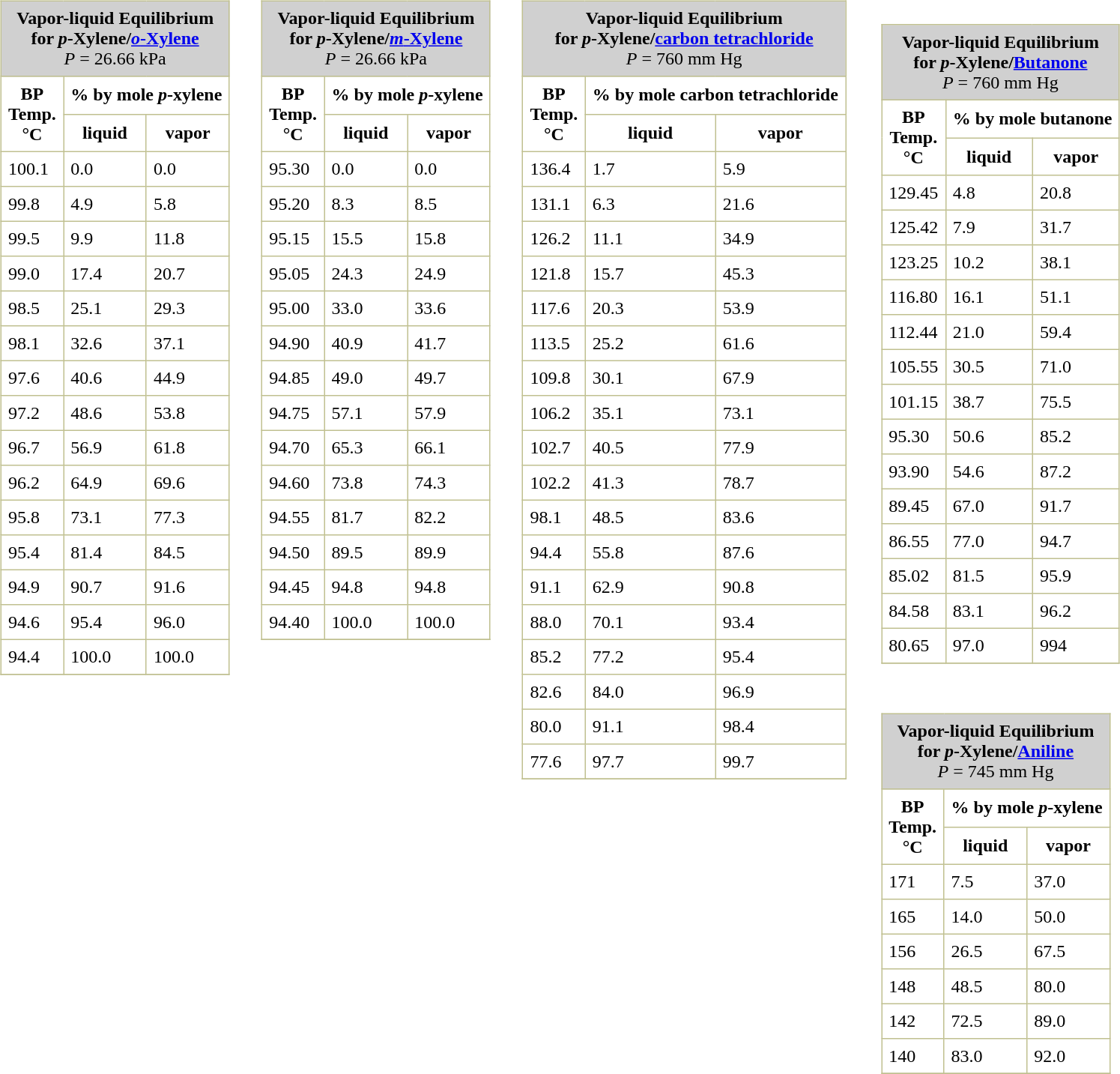<table>
<tr valign="top">
<td><br><table border="1" cellspacing="0" cellpadding="6" style="margin: 0 0 0 0.5em; background: white; border-collapse: collapse; border-color: #C0C090;">
<tr>
<td bgcolor="#D0D0D0" align="center" colspan="3"><strong>Vapor-liquid Equilibrium<br>for <em>p</em>-Xylene/<a href='#'><em>o</em>-Xylene</a></strong><br><em>P</em> = 26.66 kPa</td>
</tr>
<tr>
<th rowspan="2">BP<br>Temp.<br>°C</th>
<th colspan="2">% by mole <em>p</em>-xylene</th>
</tr>
<tr>
<th>liquid</th>
<th>vapor</th>
</tr>
<tr>
<td>100.1</td>
<td>0.0</td>
<td>0.0</td>
</tr>
<tr>
<td>99.8</td>
<td>4.9</td>
<td>5.8</td>
</tr>
<tr>
<td>99.5</td>
<td>9.9</td>
<td>11.8</td>
</tr>
<tr>
<td>99.0</td>
<td>17.4</td>
<td>20.7</td>
</tr>
<tr>
<td>98.5</td>
<td>25.1</td>
<td>29.3</td>
</tr>
<tr>
<td>98.1</td>
<td>32.6</td>
<td>37.1</td>
</tr>
<tr>
<td>97.6</td>
<td>40.6</td>
<td>44.9</td>
</tr>
<tr>
<td>97.2</td>
<td>48.6</td>
<td>53.8</td>
</tr>
<tr>
<td>96.7</td>
<td>56.9</td>
<td>61.8</td>
</tr>
<tr>
<td>96.2</td>
<td>64.9</td>
<td>69.6</td>
</tr>
<tr>
<td>95.8</td>
<td>73.1</td>
<td>77.3</td>
</tr>
<tr>
<td>95.4</td>
<td>81.4</td>
<td>84.5</td>
</tr>
<tr>
<td>94.9</td>
<td>90.7</td>
<td>91.6</td>
</tr>
<tr>
<td>94.6</td>
<td>95.4</td>
<td>96.0</td>
</tr>
<tr>
<td>94.4</td>
<td>100.0</td>
<td>100.0</td>
</tr>
<tr>
</tr>
</table>
</td>
<td>   </td>
<td><br><table border="1" cellspacing="0" cellpadding="6" style="margin: 0 0 0 0.5em; background: white; border-collapse: collapse; border-color: #C0C090;">
<tr>
<td bgcolor="#D0D0D0" align="center" colspan="3"><strong>Vapor-liquid Equilibrium<br>for <em>p</em>-Xylene/<a href='#'><em>m</em>-Xylene</a></strong><br><em>P</em> = 26.66 kPa</td>
</tr>
<tr>
<th rowspan="2">BP<br>Temp.<br>°C</th>
<th colspan="2">% by mole <em>p</em>-xylene</th>
</tr>
<tr>
<th>liquid</th>
<th>vapor</th>
</tr>
<tr>
<td>95.30</td>
<td>0.0</td>
<td>0.0</td>
</tr>
<tr>
<td>95.20</td>
<td>8.3</td>
<td>8.5</td>
</tr>
<tr>
<td>95.15</td>
<td>15.5</td>
<td>15.8</td>
</tr>
<tr>
<td>95.05</td>
<td>24.3</td>
<td>24.9</td>
</tr>
<tr>
<td>95.00</td>
<td>33.0</td>
<td>33.6</td>
</tr>
<tr>
<td>94.90</td>
<td>40.9</td>
<td>41.7</td>
</tr>
<tr>
<td>94.85</td>
<td>49.0</td>
<td>49.7</td>
</tr>
<tr>
<td>94.75</td>
<td>57.1</td>
<td>57.9</td>
</tr>
<tr>
<td>94.70</td>
<td>65.3</td>
<td>66.1</td>
</tr>
<tr>
<td>94.60</td>
<td>73.8</td>
<td>74.3</td>
</tr>
<tr>
<td>94.55</td>
<td>81.7</td>
<td>82.2</td>
</tr>
<tr>
<td>94.50</td>
<td>89.5</td>
<td>89.9</td>
</tr>
<tr>
<td>94.45</td>
<td>94.8</td>
<td>94.8</td>
</tr>
<tr>
<td>94.40</td>
<td>100.0</td>
<td>100.0</td>
</tr>
<tr>
</tr>
</table>
</td>
<td>   </td>
<td><br><table border="1" cellspacing="0" cellpadding="6" style="margin: 0 0 0 0.5em; background: white; border-collapse: collapse; border-color: #C0C090;">
<tr>
<td bgcolor="#D0D0D0" align="center" colspan="3"><strong>Vapor-liquid Equilibrium<br>for <em>p</em>-Xylene/<a href='#'>carbon tetrachloride</a></strong><br><em>P</em> = 760 mm Hg</td>
</tr>
<tr>
<th rowspan="2">BP<br>Temp.<br>°C</th>
<th colspan="2">% by mole carbon tetrachloride</th>
</tr>
<tr>
<th>liquid</th>
<th>vapor</th>
</tr>
<tr>
<td>136.4</td>
<td>1.7</td>
<td>5.9</td>
</tr>
<tr>
<td>131.1</td>
<td>6.3</td>
<td>21.6</td>
</tr>
<tr>
<td>126.2</td>
<td>11.1</td>
<td>34.9</td>
</tr>
<tr>
<td>121.8</td>
<td>15.7</td>
<td>45.3</td>
</tr>
<tr>
<td>117.6</td>
<td>20.3</td>
<td>53.9</td>
</tr>
<tr>
<td>113.5</td>
<td>25.2</td>
<td>61.6</td>
</tr>
<tr>
<td>109.8</td>
<td>30.1</td>
<td>67.9</td>
</tr>
<tr>
<td>106.2</td>
<td>35.1</td>
<td>73.1</td>
</tr>
<tr>
<td>102.7</td>
<td>40.5</td>
<td>77.9</td>
</tr>
<tr>
<td>102.2</td>
<td>41.3</td>
<td>78.7</td>
</tr>
<tr>
<td>98.1</td>
<td>48.5</td>
<td>83.6</td>
</tr>
<tr>
<td>94.4</td>
<td>55.8</td>
<td>87.6</td>
</tr>
<tr>
<td>91.1</td>
<td>62.9</td>
<td>90.8</td>
</tr>
<tr>
<td>88.0</td>
<td>70.1</td>
<td>93.4</td>
</tr>
<tr>
<td>85.2</td>
<td>77.2</td>
<td>95.4</td>
</tr>
<tr>
<td>82.6</td>
<td>84.0</td>
<td>96.9</td>
</tr>
<tr>
<td>80.0</td>
<td>91.1</td>
<td>98.4</td>
</tr>
<tr>
<td>77.6</td>
<td>97.7</td>
<td>99.7</td>
</tr>
<tr>
</tr>
</table>
</td>
<td>   </td>
<td><br><table>
<tr>
<td><br><table border="1" cellspacing="0" cellpadding="6" style="margin: 0 0 0 0.5em; background: white; border-collapse: collapse; border-color: #C0C090;">
<tr>
<td bgcolor="#D0D0D0" align="center" colspan="3"><strong>Vapor-liquid Equilibrium<br>for <em>p</em>-Xylene/<a href='#'>Butanone</a></strong><br><em>P</em> = 760 mm Hg</td>
</tr>
<tr>
<th rowspan="2">BP<br>Temp.<br>°C</th>
<th colspan="2">% by mole butanone</th>
</tr>
<tr>
<th>liquid</th>
<th>vapor</th>
</tr>
<tr>
<td>129.45</td>
<td>4.8</td>
<td>20.8</td>
</tr>
<tr>
<td>125.42</td>
<td>7.9</td>
<td>31.7</td>
</tr>
<tr>
<td>123.25</td>
<td>10.2</td>
<td>38.1</td>
</tr>
<tr>
<td>116.80</td>
<td>16.1</td>
<td>51.1</td>
</tr>
<tr>
<td>112.44</td>
<td>21.0</td>
<td>59.4</td>
</tr>
<tr>
<td>105.55</td>
<td>30.5</td>
<td>71.0</td>
</tr>
<tr>
<td>101.15</td>
<td>38.7</td>
<td>75.5</td>
</tr>
<tr>
<td>95.30</td>
<td>50.6</td>
<td>85.2</td>
</tr>
<tr>
<td>93.90</td>
<td>54.6</td>
<td>87.2</td>
</tr>
<tr>
<td>89.45</td>
<td>67.0</td>
<td>91.7</td>
</tr>
<tr>
<td>86.55</td>
<td>77.0</td>
<td>94.7</td>
</tr>
<tr>
<td>85.02</td>
<td>81.5</td>
<td>95.9</td>
</tr>
<tr>
<td>84.58</td>
<td>83.1</td>
<td>96.2</td>
</tr>
<tr>
<td>80.65</td>
<td>97.0</td>
<td>994</td>
</tr>
<tr>
</tr>
</table>
</td>
</tr>
<tr>
<td> </td>
</tr>
<tr>
<td><br><table border="1" cellspacing="0" cellpadding="6" style="margin: 0 0 0 0.5em; background: white; border-collapse: collapse; border-color: #C0C090;">
<tr>
<td bgcolor="#D0D0D0" align="center" colspan="3"><strong>Vapor-liquid Equilibrium<br>for <em>p</em>-Xylene/<a href='#'>Aniline</a></strong><br><em>P</em> = 745 mm Hg</td>
</tr>
<tr>
<th rowspan="2">BP<br>Temp.<br>°C</th>
<th colspan="2">% by mole <em>p</em>-xylene</th>
</tr>
<tr>
<th>liquid</th>
<th>vapor</th>
</tr>
<tr>
<td>171</td>
<td>7.5</td>
<td>37.0</td>
</tr>
<tr>
<td>165</td>
<td>14.0</td>
<td>50.0</td>
</tr>
<tr>
<td>156</td>
<td>26.5</td>
<td>67.5</td>
</tr>
<tr>
<td>148</td>
<td>48.5</td>
<td>80.0</td>
</tr>
<tr>
<td>142</td>
<td>72.5</td>
<td>89.0</td>
</tr>
<tr>
<td>140</td>
<td>83.0</td>
<td>92.0</td>
</tr>
<tr>
</tr>
</table>
</td>
</tr>
</table>
</td>
</tr>
</table>
